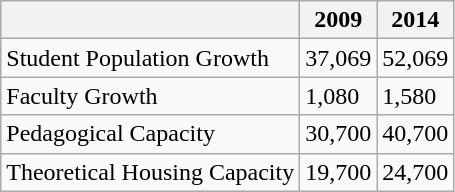<table class="wikitable">
<tr>
<th></th>
<th>2009</th>
<th>2014</th>
</tr>
<tr>
<td>Student Population Growth</td>
<td>37,069</td>
<td>52,069</td>
</tr>
<tr>
<td>Faculty Growth</td>
<td>1,080</td>
<td>1,580</td>
</tr>
<tr>
<td>Pedagogical Capacity</td>
<td>30,700</td>
<td>40,700</td>
</tr>
<tr>
<td>Theoretical Housing Capacity</td>
<td>19,700</td>
<td>24,700</td>
</tr>
</table>
